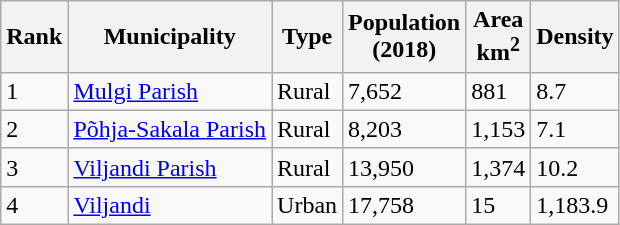<table class="wikitable sortable">
<tr>
<th>Rank</th>
<th>Municipality</th>
<th>Type</th>
<th>Population<br>(2018)</th>
<th>Area<br>km<sup>2</sup></th>
<th>Density</th>
</tr>
<tr>
<td>1</td>
<td><a href='#'>Mulgi Parish</a></td>
<td>Rural</td>
<td>7,652</td>
<td>881</td>
<td>8.7</td>
</tr>
<tr>
<td>2</td>
<td><a href='#'>Põhja-Sakala Parish</a></td>
<td>Rural</td>
<td>8,203</td>
<td>1,153</td>
<td>7.1</td>
</tr>
<tr>
<td>3</td>
<td><a href='#'>Viljandi Parish</a></td>
<td>Rural</td>
<td>13,950</td>
<td>1,374</td>
<td>10.2</td>
</tr>
<tr>
<td>4</td>
<td><a href='#'>Viljandi</a></td>
<td>Urban</td>
<td>17,758</td>
<td>15</td>
<td>1,183.9</td>
</tr>
</table>
